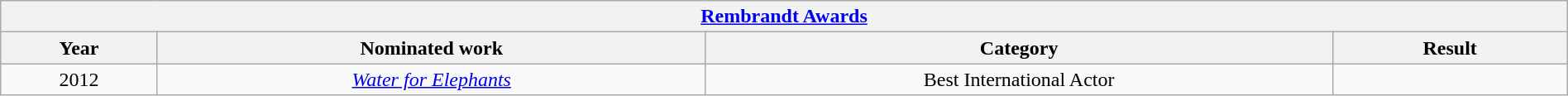<table width="100%" class="wikitable">
<tr>
<th colspan="4" align="center"><strong><a href='#'>Rembrandt Awards</a></strong></th>
</tr>
<tr>
<th width="10%">Year</th>
<th width="35%">Nominated work</th>
<th width="40%">Category</th>
<th width="15%">Result</th>
</tr>
<tr>
<td rowspan="4" style="text-align:center;">2012</td>
<td rowspan="4" style="text-align:center;"><em><a href='#'>Water for Elephants</a></em></td>
<td style="text-align:center;">Best International Actor</td>
<td></td>
</tr>
</table>
